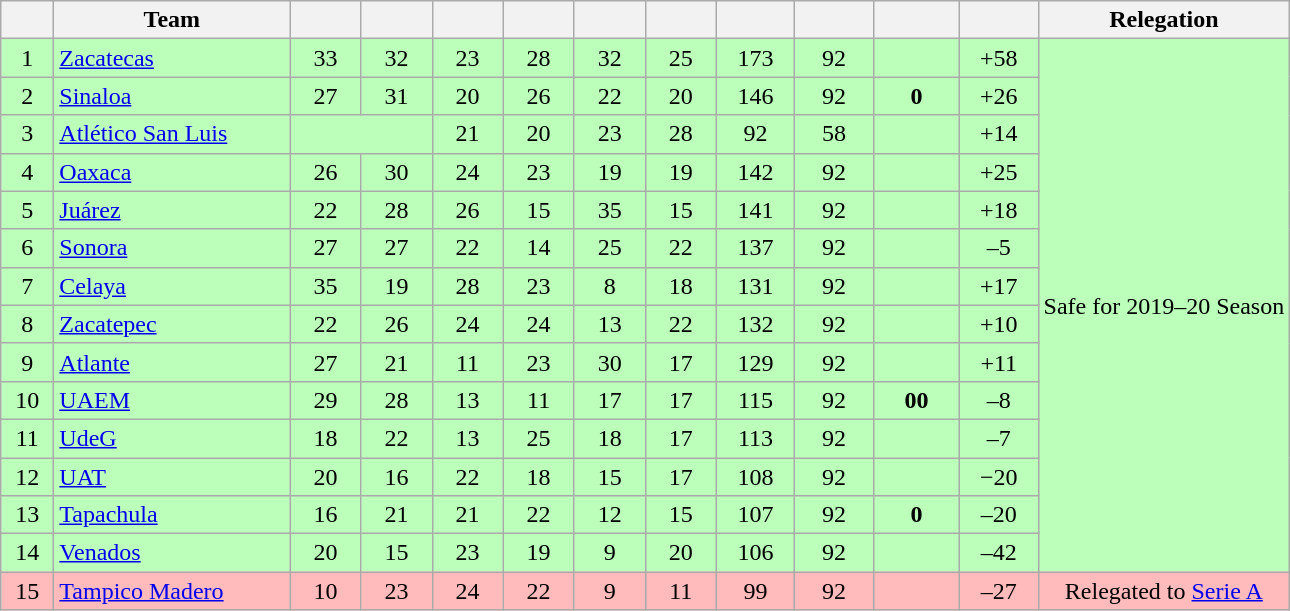<table class="wikitable sortable" style="text-align: center;">
<tr>
<th width=28><br></th>
<th width=150>Team</th>
<th width=40></th>
<th width=40></th>
<th width=40></th>
<th width=40></th>
<th width=40></th>
<th width=40></th>
<th width=45></th>
<th width=45></th>
<th width=50><br></th>
<th width=45><br></th>
<th>Relegation</th>
</tr>
<tr style="text-align:center; background:#BBFFBB;">
<td>1</td>
<td align=left><a href='#'>Zacatecas</a></td>
<td>33</td>
<td>32</td>
<td>23</td>
<td>28</td>
<td>32</td>
<td>25</td>
<td>173</td>
<td>92</td>
<td><strong></strong></td>
<td>+58</td>
<td align=center rowspan=14>Safe for 2019–20 Season</td>
</tr>
<tr style="text-align:center; background:#BBFFBB;">
<td>2</td>
<td align=left><a href='#'>Sinaloa</a></td>
<td>27</td>
<td>31</td>
<td>20</td>
<td>26</td>
<td>22</td>
<td>20</td>
<td>146</td>
<td>92</td>
<td><strong>0</strong></td>
<td>+26</td>
</tr>
<tr style="text-align:center; background:#BBFFBB;">
<td>3</td>
<td align=left><a href='#'>Atlético San Luis</a></td>
<td colspan=2></td>
<td>21</td>
<td>20</td>
<td>23</td>
<td>28</td>
<td>92</td>
<td>58</td>
<td><strong></strong></td>
<td>+14</td>
</tr>
<tr style="text-align:center; background:#BBFFBB;">
<td>4</td>
<td align=left><a href='#'>Oaxaca</a></td>
<td>26</td>
<td>30</td>
<td>24</td>
<td>23</td>
<td>19</td>
<td>19</td>
<td>142</td>
<td>92</td>
<td><strong></strong></td>
<td>+25</td>
</tr>
<tr style="text-align:center; background:#BBFFBB;">
<td>5</td>
<td align=left><a href='#'>Juárez</a></td>
<td>22</td>
<td>28</td>
<td>26</td>
<td>15</td>
<td>35</td>
<td>15</td>
<td>141</td>
<td>92</td>
<td><strong></strong></td>
<td>+18</td>
</tr>
<tr style="text-align:center; background:#BBFFBB;">
<td>6</td>
<td align=left><a href='#'>Sonora</a></td>
<td>27</td>
<td>27</td>
<td>22</td>
<td>14</td>
<td>25</td>
<td>22</td>
<td>137</td>
<td>92</td>
<td><strong></strong></td>
<td>–5</td>
</tr>
<tr style="text-align:center; background:#BBFFBB;">
<td>7</td>
<td align=left><a href='#'>Celaya</a></td>
<td>35</td>
<td>19</td>
<td>28</td>
<td>23</td>
<td>8</td>
<td>18</td>
<td>131</td>
<td>92</td>
<td><strong></strong></td>
<td>+17</td>
</tr>
<tr style="text-align:center; background:#BBFFBB;">
<td>8</td>
<td align=left><a href='#'>Zacatepec</a></td>
<td>22</td>
<td>26</td>
<td>24</td>
<td>24</td>
<td>13</td>
<td>22</td>
<td>132</td>
<td>92</td>
<td><strong></strong></td>
<td>+10</td>
</tr>
<tr style="text-align:center; background:#BBFFBB;">
<td>9</td>
<td align=left><a href='#'>Atlante</a></td>
<td>27</td>
<td>21</td>
<td>11</td>
<td>23</td>
<td>30</td>
<td>17</td>
<td>129</td>
<td>92</td>
<td><strong></strong></td>
<td>+11</td>
</tr>
<tr style="text-align:center; background:#BBFFBB;">
<td>10</td>
<td align=left><a href='#'>UAEM</a></td>
<td>29</td>
<td>28</td>
<td>13</td>
<td>11</td>
<td>17</td>
<td>17</td>
<td>115</td>
<td>92</td>
<td><strong>00</strong></td>
<td>–8</td>
</tr>
<tr style="text-align:center; background:#BBFFBB;">
<td>11</td>
<td align=left><a href='#'>UdeG</a></td>
<td>18</td>
<td>22</td>
<td>13</td>
<td>25</td>
<td>18</td>
<td>17</td>
<td>113</td>
<td>92</td>
<td><strong></strong></td>
<td>–7</td>
</tr>
<tr style="text-align:center; background:#BBFFBB;">
<td>12</td>
<td align=left><a href='#'>UAT</a></td>
<td>20</td>
<td>16</td>
<td>22</td>
<td>18</td>
<td>15</td>
<td>17</td>
<td>108</td>
<td>92</td>
<td><strong></strong></td>
<td>−20</td>
</tr>
<tr style="text-align:center; background:#BBFFBB;">
<td>13</td>
<td align=left><a href='#'>Tapachula</a></td>
<td>16</td>
<td>21</td>
<td>21</td>
<td>22</td>
<td>12</td>
<td>15</td>
<td>107</td>
<td>92</td>
<td><strong>0</strong></td>
<td>–20</td>
</tr>
<tr style="text-align:center; background:#BBFFBB;">
<td>14</td>
<td align=left><a href='#'>Venados</a></td>
<td>20</td>
<td>15</td>
<td>23</td>
<td>19</td>
<td>9</td>
<td>20</td>
<td>106</td>
<td>92</td>
<td><strong></strong></td>
<td>–42</td>
</tr>
<tr style="text-align:center; background:#FFBBBB;">
<td>15</td>
<td align=left><a href='#'>Tampico Madero</a> </td>
<td>10</td>
<td>23</td>
<td>24</td>
<td>22</td>
<td>9</td>
<td>11</td>
<td>99</td>
<td>92</td>
<td><strong></strong></td>
<td>–27</td>
<td>Relegated to <a href='#'>Serie A</a></td>
</tr>
</table>
